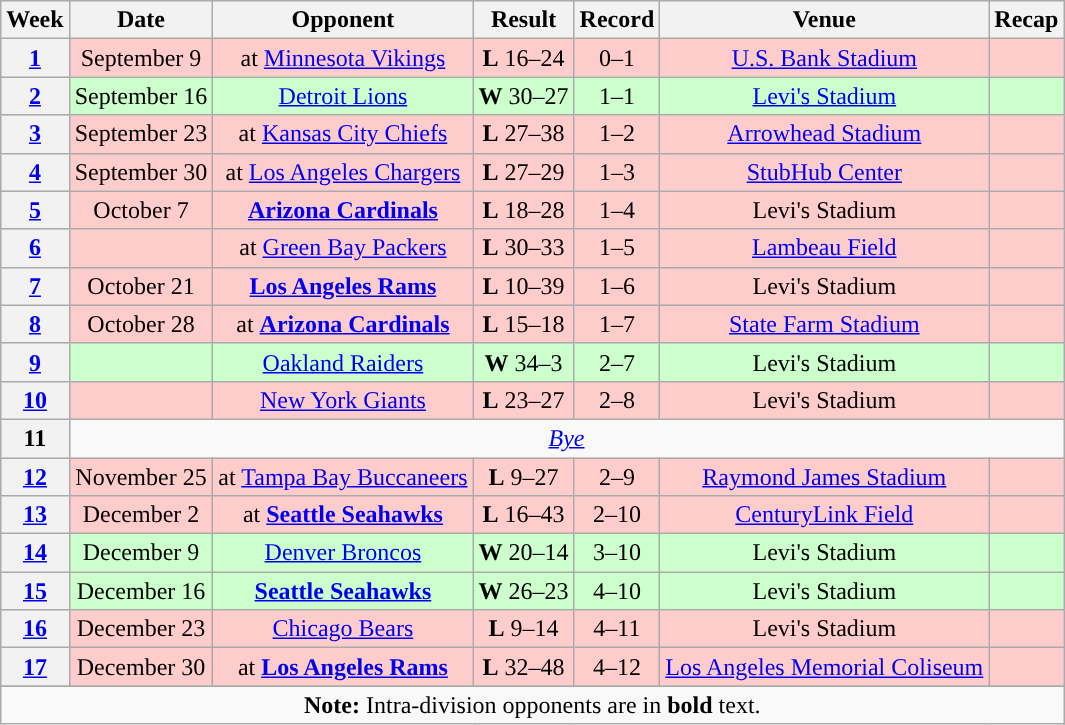<table class="wikitable" style="text-align:center">
<tr>
<th>Week</th>
<th>Date</th>
<th>Opponent</th>
<th>Result</th>
<th>Record</th>
<th>Venue</th>
<th>Recap</th>
</tr>
<tr style="background:#fcc">
<th><a href='#'>1</a></th>
<td>September 9</td>
<td>at <a href='#'>Minnesota Vikings</a></td>
<td><strong>L</strong> 16–24</td>
<td>0–1</td>
<td><a href='#'>U.S. Bank Stadium</a></td>
<td></td>
</tr>
<tr style="background:#cfc">
<th><a href='#'>2</a></th>
<td>September 16</td>
<td><a href='#'>Detroit Lions</a></td>
<td><strong>W</strong> 30–27</td>
<td>1–1</td>
<td><a href='#'>Levi's Stadium</a></td>
<td></td>
</tr>
<tr style="background:#fcc">
<th><a href='#'>3</a></th>
<td>September 23</td>
<td>at <a href='#'>Kansas City Chiefs</a></td>
<td><strong>L</strong> 27–38</td>
<td>1–2</td>
<td><a href='#'>Arrowhead Stadium</a></td>
<td></td>
</tr>
<tr style="background:#fcc">
<th><a href='#'>4</a></th>
<td>September 30</td>
<td>at <a href='#'>Los Angeles Chargers</a></td>
<td><strong>L</strong> 27–29</td>
<td>1–3</td>
<td><a href='#'>StubHub Center</a></td>
<td></td>
</tr>
<tr style="background:#fcc">
<th><a href='#'>5</a></th>
<td>October 7</td>
<td><strong><a href='#'>Arizona Cardinals</a></strong></td>
<td><strong>L</strong> 18–28</td>
<td>1–4</td>
<td>Levi's Stadium</td>
<td></td>
</tr>
<tr style="background:#fcc">
<th><a href='#'>6</a></th>
<td></td>
<td>at <a href='#'>Green Bay Packers</a></td>
<td><strong>L</strong> 30–33</td>
<td>1–5</td>
<td><a href='#'>Lambeau Field</a></td>
<td></td>
</tr>
<tr style="background:#fcc">
<th><a href='#'>7</a></th>
<td>October 21</td>
<td><strong><a href='#'>Los Angeles Rams</a></strong></td>
<td><strong>L</strong> 10–39</td>
<td>1–6</td>
<td>Levi's Stadium</td>
<td></td>
</tr>
<tr style="background:#fcc">
<th><a href='#'>8</a></th>
<td>October 28</td>
<td>at <strong><a href='#'>Arizona Cardinals</a></strong></td>
<td><strong>L</strong> 15–18</td>
<td>1–7</td>
<td><a href='#'>State Farm Stadium</a></td>
<td></td>
</tr>
<tr style="background:#cfc">
<th><a href='#'>9</a></th>
<td></td>
<td><a href='#'>Oakland Raiders</a></td>
<td><strong>W</strong> 34–3</td>
<td>2–7</td>
<td>Levi's Stadium</td>
<td></td>
</tr>
<tr style="background:#fcc">
<th><a href='#'>10</a></th>
<td></td>
<td><a href='#'>New York Giants</a></td>
<td><strong>L</strong> 23–27</td>
<td>2–8</td>
<td>Levi's Stadium</td>
<td></td>
</tr>
<tr>
<th>11</th>
<td colspan="6"><em><a href='#'>Bye</a></em></td>
</tr>
<tr style="background:#fcc">
<th><a href='#'>12</a></th>
<td>November 25</td>
<td>at <a href='#'>Tampa Bay Buccaneers</a></td>
<td><strong>L</strong> 9–27</td>
<td>2–9</td>
<td><a href='#'>Raymond James Stadium</a></td>
<td></td>
</tr>
<tr style="background:#fcc">
<th><a href='#'>13</a></th>
<td>December 2</td>
<td>at <strong><a href='#'>Seattle Seahawks</a></strong></td>
<td><strong>L</strong> 16–43</td>
<td>2–10</td>
<td><a href='#'>CenturyLink Field</a></td>
<td></td>
</tr>
<tr style="background:#cfc">
<th><a href='#'>14</a></th>
<td>December 9</td>
<td><a href='#'>Denver Broncos</a></td>
<td><strong>W</strong> 20–14</td>
<td>3–10</td>
<td>Levi's Stadium</td>
<td></td>
</tr>
<tr style="background:#cfc">
<th><a href='#'>15</a></th>
<td>December 16</td>
<td><strong><a href='#'>Seattle Seahawks</a></strong></td>
<td><strong>W</strong> 26–23 </td>
<td>4–10</td>
<td>Levi's Stadium</td>
<td></td>
</tr>
<tr style="background:#fcc">
<th><a href='#'>16</a></th>
<td>December 23</td>
<td><a href='#'>Chicago Bears</a></td>
<td><strong>L</strong> 9–14</td>
<td>4–11</td>
<td>Levi's Stadium</td>
<td></td>
</tr>
<tr style="background:#fcc">
<th><a href='#'>17</a></th>
<td>December 30</td>
<td>at <strong><a href='#'>Los Angeles Rams</a></strong></td>
<td><strong>L</strong> 32–48</td>
<td>4–12</td>
<td><a href='#'>Los Angeles Memorial Coliseum</a></td>
<td></td>
</tr>
<tr>
</tr>
<tr>
<td colspan="8"><strong>Note:</strong> Intra-division opponents are in <strong>bold</strong> text.</td>
</tr>
</table>
